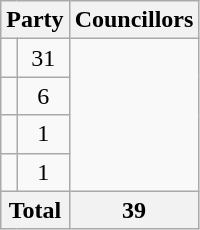<table class="wikitable">
<tr>
<th colspan=2>Party</th>
<th>Councillors</th>
</tr>
<tr>
<td></td>
<td align=center>31</td>
</tr>
<tr>
<td></td>
<td align=center>6</td>
</tr>
<tr>
<td></td>
<td align=center>1</td>
</tr>
<tr>
<td></td>
<td align=center>1</td>
</tr>
<tr>
<th colspan=2>Total</th>
<th>39</th>
</tr>
</table>
